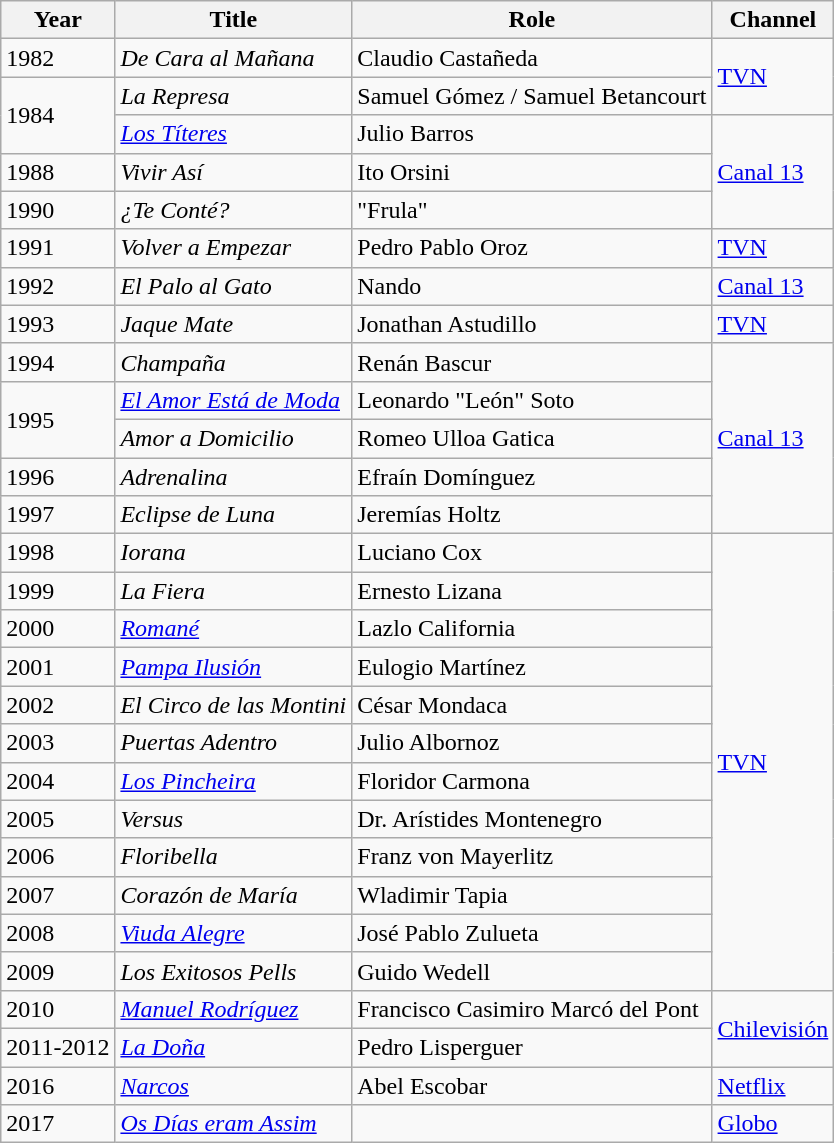<table class="wikitable sortable">
<tr>
<th>Year</th>
<th>Title</th>
<th>Role</th>
<th class="unsortable">Channel</th>
</tr>
<tr>
<td>1982</td>
<td><em>De Cara al Mañana</em></td>
<td>Claudio Castañeda</td>
<td rowspan="2"><a href='#'>TVN</a></td>
</tr>
<tr>
<td rowspan="2">1984</td>
<td><em>La Represa</em></td>
<td>Samuel Gómez / Samuel Betancourt</td>
</tr>
<tr>
<td><a href='#'><em>Los Títeres</em></a></td>
<td>Julio Barros</td>
<td rowspan="3"><a href='#'>Canal 13</a></td>
</tr>
<tr>
<td>1988</td>
<td><em>Vivir Así</em></td>
<td>Ito Orsini</td>
</tr>
<tr>
<td>1990</td>
<td><em>¿Te Conté?</em></td>
<td>"Frula"</td>
</tr>
<tr>
<td>1991</td>
<td><em>Volver a Empezar</em></td>
<td>Pedro Pablo Oroz</td>
<td><a href='#'>TVN</a></td>
</tr>
<tr>
<td>1992</td>
<td><em>El Palo al Gato</em></td>
<td>Nando</td>
<td><a href='#'>Canal 13</a></td>
</tr>
<tr>
<td>1993</td>
<td><em>Jaque Mate</em></td>
<td>Jonathan Astudillo</td>
<td><a href='#'>TVN</a></td>
</tr>
<tr>
<td>1994</td>
<td><em>Champaña</em></td>
<td>Renán Bascur</td>
<td rowspan="5"><a href='#'>Canal 13</a></td>
</tr>
<tr>
<td rowspan="2">1995</td>
<td><a href='#'><em>El Amor Está de Moda</em></a></td>
<td>Leonardo "León" Soto</td>
</tr>
<tr>
<td><em>Amor a Domicilio</em></td>
<td>Romeo Ulloa Gatica</td>
</tr>
<tr>
<td>1996</td>
<td><em>Adrenalina</em></td>
<td>Efraín Domínguez</td>
</tr>
<tr>
<td>1997</td>
<td><em>Eclipse de Luna</em></td>
<td>Jeremías Holtz</td>
</tr>
<tr>
<td>1998</td>
<td><em>Iorana</em></td>
<td>Luciano Cox</td>
<td rowspan="12"><a href='#'>TVN</a></td>
</tr>
<tr>
<td>1999</td>
<td><em>La Fiera </em></td>
<td>Ernesto Lizana</td>
</tr>
<tr>
<td>2000</td>
<td><em><a href='#'>Romané</a></em></td>
<td>Lazlo California</td>
</tr>
<tr>
<td>2001</td>
<td><em><a href='#'>Pampa Ilusión</a></em></td>
<td>Eulogio Martínez</td>
</tr>
<tr>
<td>2002</td>
<td><em>El Circo de las Montini</em></td>
<td>César Mondaca</td>
</tr>
<tr>
<td>2003</td>
<td><em>Puertas Adentro</em></td>
<td>Julio Albornoz</td>
</tr>
<tr>
<td>2004</td>
<td><em><a href='#'>Los Pincheira</a></em></td>
<td>Floridor Carmona</td>
</tr>
<tr>
<td>2005</td>
<td><em>Versus</em></td>
<td>Dr. Arístides Montenegro</td>
</tr>
<tr>
<td>2006</td>
<td><em>Floribella</em></td>
<td>Franz von Mayerlitz</td>
</tr>
<tr>
<td>2007</td>
<td><em>Corazón de María</em></td>
<td>Wladimir Tapia</td>
</tr>
<tr 2005 Versus>
<td>2008</td>
<td><em><a href='#'>Viuda Alegre</a></em></td>
<td>José Pablo Zulueta</td>
</tr>
<tr>
<td>2009</td>
<td><em>Los Exitosos Pells</em></td>
<td>Guido Wedell</td>
</tr>
<tr>
<td>2010</td>
<td><em><a href='#'>Manuel Rodríguez</a></em></td>
<td>Francisco Casimiro Marcó del Pont</td>
<td rowspan="2"><a href='#'>Chilevisión</a></td>
</tr>
<tr>
<td>2011-2012</td>
<td><em><a href='#'>La Doña</a></em></td>
<td>Pedro Lisperguer</td>
</tr>
<tr>
<td>2016</td>
<td><em><a href='#'>Narcos</a></em></td>
<td>Abel Escobar</td>
<td><a href='#'>Netflix</a></td>
</tr>
<tr>
<td>2017</td>
<td><em><a href='#'>Os Días eram Assim</a></em></td>
<td></td>
<td><a href='#'>Globo</a></td>
</tr>
</table>
